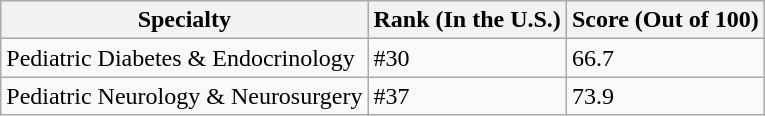<table class="wikitable">
<tr>
<th>Specialty</th>
<th>Rank (In the U.S.)</th>
<th>Score (Out of 100)</th>
</tr>
<tr>
<td>Pediatric Diabetes & Endocrinology</td>
<td>#30</td>
<td>66.7</td>
</tr>
<tr>
<td>Pediatric Neurology & Neurosurgery</td>
<td>#37</td>
<td>73.9</td>
</tr>
</table>
